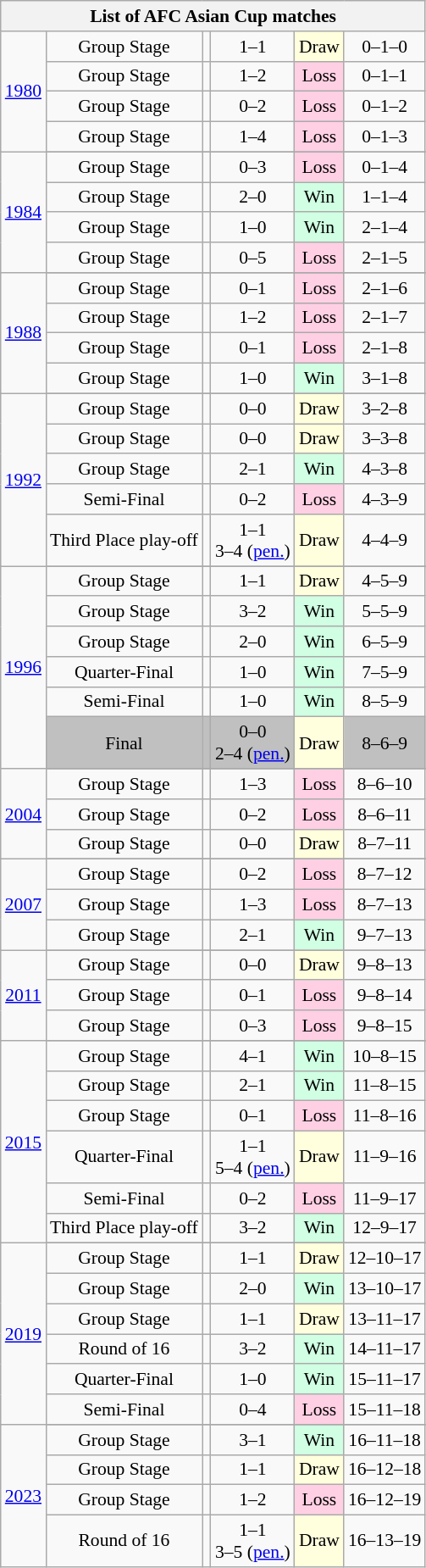<table class="wikitable sortable collapsible collapsed" style="text-align: center;font-size:90%;">
<tr>
<th colspan=6>List of AFC Asian Cup matches</th>
</tr>
<tr>
<td rowspan=4><a href='#'>1980</a></td>
<td>Group Stage</td>
<td align="left"></td>
<td>1–1</td>
<td style="background:#ffd;">Draw</td>
<td>0–1–0</td>
</tr>
<tr>
<td>Group Stage</td>
<td align="left"></td>
<td>1–2</td>
<td style="background:#ffd0e3;">Loss</td>
<td>0–1–1</td>
</tr>
<tr>
<td>Group Stage</td>
<td align="left"></td>
<td>0–2</td>
<td style="background:#ffd0e3;">Loss</td>
<td>0–1–2</td>
</tr>
<tr>
<td>Group Stage</td>
<td align="left"></td>
<td>1–4</td>
<td style="background:#ffd0e3;">Loss</td>
<td>0–1–3</td>
</tr>
<tr>
<td rowspan=5><a href='#'>1984</a></td>
</tr>
<tr>
<td>Group Stage</td>
<td align="left"></td>
<td>0–3</td>
<td style="background:#ffd0e3;">Loss</td>
<td>0–1–4</td>
</tr>
<tr>
<td>Group Stage</td>
<td align="left"></td>
<td>2–0</td>
<td style="background:#d0ffe3;">Win</td>
<td>1–1–4</td>
</tr>
<tr>
<td>Group Stage</td>
<td align="left"></td>
<td>1–0</td>
<td style="background:#d0ffe3;">Win</td>
<td>2–1–4</td>
</tr>
<tr>
<td>Group Stage</td>
<td align="left"></td>
<td>0–5</td>
<td style="background:#ffd0e3;">Loss</td>
<td>2–1–5</td>
</tr>
<tr>
<td rowspan=5><a href='#'>1988</a></td>
</tr>
<tr>
<td>Group Stage</td>
<td align="left"></td>
<td>0–1</td>
<td style="background:#ffd0e3;">Loss</td>
<td>2–1–6</td>
</tr>
<tr>
<td>Group Stage</td>
<td align="left"></td>
<td>1–2</td>
<td style="background:#ffd0e3;">Loss</td>
<td>2–1–7</td>
</tr>
<tr>
<td>Group Stage</td>
<td align="left"></td>
<td>0–1</td>
<td style="background:#ffd0e3;">Loss</td>
<td>2–1–8</td>
</tr>
<tr>
<td>Group Stage</td>
<td align="left"></td>
<td>1–0</td>
<td style="background:#d0ffe3;">Win</td>
<td>3–1–8</td>
</tr>
<tr>
<td rowspan=6><a href='#'>1992</a></td>
</tr>
<tr>
<td>Group Stage</td>
<td align="left"></td>
<td>0–0</td>
<td style="background:#ffd;">Draw</td>
<td>3–2–8</td>
</tr>
<tr>
<td>Group Stage</td>
<td align="left"></td>
<td>0–0</td>
<td style="background:#ffd;">Draw</td>
<td>3–3–8</td>
</tr>
<tr>
<td>Group Stage</td>
<td align="left"></td>
<td>2–1</td>
<td style="background:#d0ffe3;">Win</td>
<td>4–3–8</td>
</tr>
<tr>
<td>Semi-Final</td>
<td align="left"></td>
<td>0–2</td>
<td style="background:#ffd0e3;">Loss</td>
<td>4–3–9</td>
</tr>
<tr>
<td>Third Place play-off</td>
<td align="left"></td>
<td>1–1<br>3–4 (<a href='#'>pen.</a>)</td>
<td style="background:#ffd;">Draw</td>
<td>4–4–9</td>
</tr>
<tr>
<td rowspan=7><a href='#'>1996</a></td>
</tr>
<tr>
<td>Group Stage</td>
<td align="left"></td>
<td>1–1</td>
<td style="background:#ffd;">Draw</td>
<td>4–5–9</td>
</tr>
<tr>
<td>Group Stage</td>
<td align="left"></td>
<td>3–2</td>
<td style="background:#d0ffe3;">Win</td>
<td>5–5–9</td>
</tr>
<tr>
<td>Group Stage</td>
<td align="left"></td>
<td>2–0</td>
<td style="background:#d0ffe3;">Win</td>
<td>6–5–9</td>
</tr>
<tr>
<td>Quarter-Final</td>
<td align="left"></td>
<td>1–0 </td>
<td style="background:#d0ffe3;">Win</td>
<td>7–5–9</td>
</tr>
<tr>
<td>Semi-Final</td>
<td align="left"></td>
<td>1–0</td>
<td style="background:#d0ffe3;">Win</td>
<td>8–5–9</td>
</tr>
<tr bgcolor=silver>
<td>Final</td>
<td align="left"></td>
<td>0–0<br>2–4 (<a href='#'>pen.</a>)</td>
<td style="background:#ffd;">Draw</td>
<td>8–6–9</td>
</tr>
<tr>
<td rowspan=4><a href='#'>2004</a></td>
</tr>
<tr>
<td>Group Stage</td>
<td align="left"></td>
<td>1–3</td>
<td style="background:#ffd0e3;">Loss</td>
<td>8–6–10</td>
</tr>
<tr>
<td>Group Stage</td>
<td align="left"></td>
<td>0–2</td>
<td style="background:#ffd0e3;">Loss</td>
<td>8–6–11</td>
</tr>
<tr>
<td>Group Stage</td>
<td align="left"></td>
<td>0–0</td>
<td style="background:#ffd;">Draw</td>
<td>8–7–11</td>
</tr>
<tr>
<td rowspan=4><a href='#'>2007</a></td>
</tr>
<tr>
<td>Group Stage</td>
<td align="left"></td>
<td>0–2</td>
<td style="background:#ffd0e3;">Loss</td>
<td>8–7–12</td>
</tr>
<tr>
<td>Group Stage</td>
<td align="left"></td>
<td>1–3</td>
<td style="background:#ffd0e3;">Loss</td>
<td>8–7–13</td>
</tr>
<tr>
<td>Group Stage</td>
<td align="left"></td>
<td>2–1</td>
<td style="background:#d0ffe3;">Win</td>
<td>9–7–13</td>
</tr>
<tr>
<td rowspan=4><a href='#'>2011</a></td>
</tr>
<tr>
<td>Group Stage</td>
<td align="left"></td>
<td>0–0</td>
<td style="background:#ffd;">Draw</td>
<td>9–8–13</td>
</tr>
<tr>
<td>Group Stage</td>
<td align="left"></td>
<td>0–1</td>
<td style="background:#ffd0e3;">Loss</td>
<td>9–8–14</td>
</tr>
<tr>
<td>Group Stage</td>
<td align="left"></td>
<td>0–3</td>
<td style="background:#ffd0e3;">Loss</td>
<td>9–8–15</td>
</tr>
<tr>
<td rowspan=7><a href='#'>2015</a></td>
</tr>
<tr>
<td>Group Stage</td>
<td align="left"></td>
<td>4–1</td>
<td style="background:#d0ffe3;">Win</td>
<td>10–8–15</td>
</tr>
<tr>
<td>Group Stage</td>
<td align="left"></td>
<td>2–1</td>
<td style="background:#d0ffe3;">Win</td>
<td>11–8–15</td>
</tr>
<tr>
<td>Group Stage</td>
<td align="left"></td>
<td>0–1</td>
<td style="background:#ffd0e3;">Loss</td>
<td>11–8–16</td>
</tr>
<tr>
<td>Quarter-Final</td>
<td align="left"></td>
<td>1–1<br>5–4 (<a href='#'>pen.</a>)</td>
<td style="background:#ffd;">Draw</td>
<td>11–9–16</td>
</tr>
<tr>
<td>Semi-Final</td>
<td align="left"></td>
<td>0–2</td>
<td style="background:#ffd0e3;">Loss</td>
<td>11–9–17</td>
</tr>
<tr>
<td>Third Place play-off</td>
<td align="left"></td>
<td>3–2</td>
<td style="background:#d0ffe3;">Win</td>
<td>12–9–17</td>
</tr>
<tr>
<td rowspan=7><a href='#'>2019</a></td>
</tr>
<tr>
<td>Group Stage</td>
<td align="left"></td>
<td>1–1</td>
<td style="background:#ffd;">Draw</td>
<td>12–10–17</td>
</tr>
<tr>
<td>Group Stage</td>
<td align="left"></td>
<td>2–0</td>
<td style="background:#d0ffe3;">Win</td>
<td>13–10–17</td>
</tr>
<tr>
<td>Group Stage</td>
<td align="left"></td>
<td>1–1</td>
<td style="background:#ffd;">Draw</td>
<td>13–11–17</td>
</tr>
<tr>
<td>Round of 16</td>
<td align="left"></td>
<td>3–2 </td>
<td style="background:#d0ffe3;">Win</td>
<td>14–11–17</td>
</tr>
<tr>
<td>Quarter-Final</td>
<td align="left"></td>
<td>1–0</td>
<td style="background:#d0ffe3;">Win</td>
<td>15–11–17</td>
</tr>
<tr>
<td>Semi-Final</td>
<td align="left"></td>
<td>0–4</td>
<td style="background:#ffd0e3;">Loss</td>
<td>15–11–18</td>
</tr>
<tr>
<td rowspan=7><a href='#'>2023</a></td>
</tr>
<tr>
<td>Group Stage</td>
<td align="left"></td>
<td>3–1</td>
<td style="background:#d0ffe3;">Win</td>
<td>16–11–18</td>
</tr>
<tr>
<td>Group Stage</td>
<td align="left"></td>
<td>1–1</td>
<td style="background:#ffd;">Draw</td>
<td>16–12–18</td>
</tr>
<tr>
<td>Group Stage</td>
<td align="left"></td>
<td>1–2</td>
<td style="background:#ffd0e3;">Loss</td>
<td>16–12–19</td>
</tr>
<tr>
<td>Round of 16</td>
<td align="left"></td>
<td>1–1<br>3–5 (<a href='#'>pen.</a>)</td>
<td style="background:#ffd;">Draw</td>
<td>16–13–19</td>
</tr>
</table>
